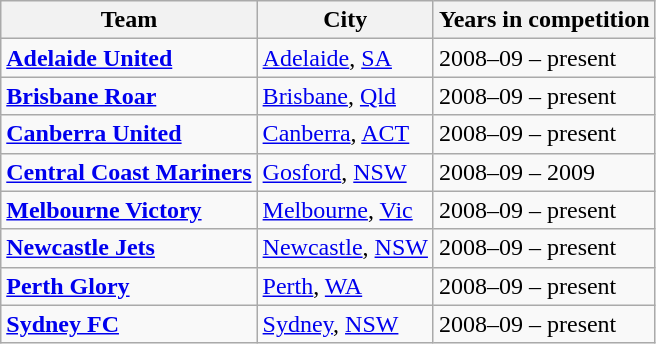<table class="wikitable">
<tr>
<th>Team</th>
<th>City</th>
<th>Years in competition</th>
</tr>
<tr>
<td> <strong><a href='#'>Adelaide United</a></strong></td>
<td> <a href='#'>Adelaide</a>, <a href='#'>SA</a></td>
<td>2008–09 – present</td>
</tr>
<tr>
<td> <strong><a href='#'>Brisbane Roar</a></strong></td>
<td> <a href='#'>Brisbane</a>, <a href='#'>Qld</a></td>
<td>2008–09 – present</td>
</tr>
<tr>
<td> <strong><a href='#'>Canberra United</a></strong></td>
<td> <a href='#'>Canberra</a>, <a href='#'>ACT</a></td>
<td>2008–09 – present</td>
</tr>
<tr>
<td> <strong><a href='#'>Central Coast Mariners</a></strong></td>
<td> <a href='#'>Gosford</a>, <a href='#'>NSW</a></td>
<td>2008–09 – 2009</td>
</tr>
<tr>
<td> <strong><a href='#'>Melbourne Victory</a></strong></td>
<td> <a href='#'>Melbourne</a>, <a href='#'>Vic</a></td>
<td>2008–09 – present</td>
</tr>
<tr>
<td> <strong><a href='#'>Newcastle Jets</a></strong></td>
<td> <a href='#'>Newcastle</a>, <a href='#'>NSW</a></td>
<td>2008–09 – present</td>
</tr>
<tr>
<td> <strong><a href='#'>Perth Glory</a></strong></td>
<td> <a href='#'>Perth</a>, <a href='#'>WA</a></td>
<td>2008–09 – present</td>
</tr>
<tr>
<td> <strong><a href='#'>Sydney FC</a></strong></td>
<td> <a href='#'>Sydney</a>, <a href='#'>NSW</a></td>
<td>2008–09 – present</td>
</tr>
</table>
